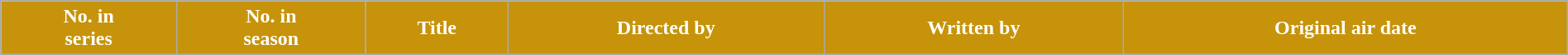<table class="wikitable plainrowheaders" style="width:100%;">
<tr style="color:white;">
<th style="background:#C6930A;">No. in<br>series</th>
<th style="background:#C6930A;">No. in<br>season</th>
<th style="background:#C6930A;">Title</th>
<th style="background:#C6930A;">Directed by</th>
<th style="background:#C6930A;">Written by</th>
<th style="background:#C6930A;">Original air date</th>
</tr>
<tr>
</tr>
</table>
